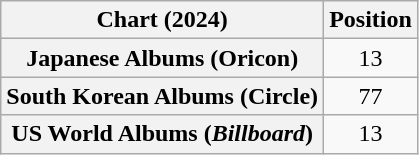<table class="wikitable plainrowheaders sortable" style="text-align:center">
<tr>
<th scope="col">Chart (2024)</th>
<th scope="col">Position</th>
</tr>
<tr>
<th scope="row">Japanese Albums (Oricon)</th>
<td>13</td>
</tr>
<tr>
<th scope="row">South Korean Albums (Circle)</th>
<td>77</td>
</tr>
<tr>
<th scope="row">US World Albums (<em>Billboard</em>) </th>
<td>13</td>
</tr>
</table>
